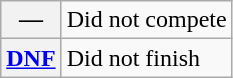<table class="wikitable">
<tr>
<th scope="row">—</th>
<td>Did not compete</td>
</tr>
<tr>
<th scope="row"><a href='#'>DNF</a></th>
<td>Did not finish</td>
</tr>
</table>
